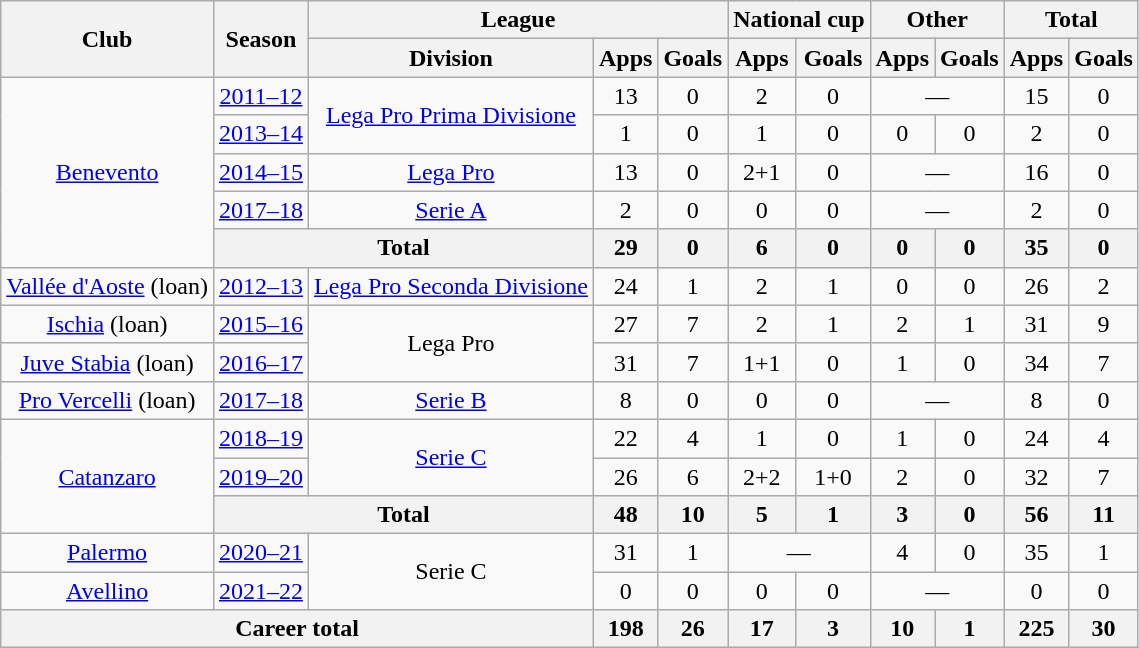<table class="wikitable" style="text-align: center;">
<tr>
<th rowspan="2">Club</th>
<th rowspan="2">Season</th>
<th colspan="3">League</th>
<th colspan="2">National cup</th>
<th colspan="2">Other</th>
<th colspan="2">Total</th>
</tr>
<tr>
<th>Division</th>
<th>Apps</th>
<th>Goals</th>
<th>Apps</th>
<th>Goals</th>
<th>Apps</th>
<th>Goals</th>
<th>Apps</th>
<th>Goals</th>
</tr>
<tr>
<td rowspan="5"><a href='#'>Benevento</a></td>
<td><a href='#'>2011–12</a></td>
<td rowspan="2"><a href='#'>Lega Pro Prima Divisione</a></td>
<td>13</td>
<td>0</td>
<td>2</td>
<td>0</td>
<td colspan="2">—</td>
<td>15</td>
<td>0</td>
</tr>
<tr>
<td><a href='#'>2013–14</a></td>
<td>1</td>
<td>0</td>
<td>1</td>
<td>0</td>
<td>0</td>
<td>0</td>
<td>2</td>
<td>0</td>
</tr>
<tr>
<td><a href='#'>2014–15</a></td>
<td><a href='#'>Lega Pro</a></td>
<td>13</td>
<td>0</td>
<td>2+1</td>
<td>0</td>
<td colspan="2">—</td>
<td>16</td>
<td>0</td>
</tr>
<tr>
<td><a href='#'>2017–18</a></td>
<td><a href='#'>Serie A</a></td>
<td>2</td>
<td>0</td>
<td>0</td>
<td>0</td>
<td colspan="2">—</td>
<td>2</td>
<td>0</td>
</tr>
<tr>
<th colspan="2">Total</th>
<th>29</th>
<th>0</th>
<th>6</th>
<th>0</th>
<th>0</th>
<th>0</th>
<th>35</th>
<th>0</th>
</tr>
<tr>
<td><a href='#'>Vallée d'Aoste</a> (loan)</td>
<td><a href='#'>2012–13</a></td>
<td><a href='#'>Lega Pro Seconda Divisione</a></td>
<td>24</td>
<td>1</td>
<td>2</td>
<td>1</td>
<td>0</td>
<td>0</td>
<td>26</td>
<td>2</td>
</tr>
<tr>
<td><a href='#'>Ischia</a> (loan)</td>
<td><a href='#'>2015–16</a></td>
<td rowspan="2">Lega Pro</td>
<td>27</td>
<td>7</td>
<td>2</td>
<td>1</td>
<td>2</td>
<td>1</td>
<td>31</td>
<td>9</td>
</tr>
<tr>
<td><a href='#'>Juve Stabia</a> (loan)</td>
<td><a href='#'>2016–17</a></td>
<td>31</td>
<td>7</td>
<td>1+1</td>
<td>0</td>
<td>1</td>
<td>0</td>
<td>34</td>
<td>7</td>
</tr>
<tr>
<td><a href='#'>Pro Vercelli</a> (loan)</td>
<td><a href='#'>2017–18</a></td>
<td><a href='#'>Serie B</a></td>
<td>8</td>
<td>0</td>
<td>0</td>
<td>0</td>
<td colspan="2">—</td>
<td>8</td>
<td>0</td>
</tr>
<tr>
<td rowspan="3"><a href='#'>Catanzaro</a></td>
<td><a href='#'>2018–19</a></td>
<td rowspan="2"><a href='#'>Serie C</a></td>
<td>22</td>
<td>4</td>
<td>1</td>
<td>0</td>
<td>1</td>
<td>0</td>
<td>24</td>
<td>4</td>
</tr>
<tr>
<td><a href='#'>2019–20</a></td>
<td>26</td>
<td>6</td>
<td>2+2</td>
<td>1+0</td>
<td>2</td>
<td>0</td>
<td>32</td>
<td>7</td>
</tr>
<tr>
<th colspan="2">Total</th>
<th>48</th>
<th>10</th>
<th>5</th>
<th>1</th>
<th>3</th>
<th>0</th>
<th>56</th>
<th>11</th>
</tr>
<tr>
<td><a href='#'>Palermo</a></td>
<td><a href='#'>2020–21</a></td>
<td rowspan="2">Serie C</td>
<td>31</td>
<td>1</td>
<td colspan="2">—</td>
<td>4</td>
<td>0</td>
<td>35</td>
<td>1</td>
</tr>
<tr>
<td><a href='#'>Avellino</a></td>
<td><a href='#'>2021–22</a></td>
<td>0</td>
<td>0</td>
<td>0</td>
<td>0</td>
<td colspan="2">—</td>
<td>0</td>
<td>0</td>
</tr>
<tr>
<th colspan="3">Career total</th>
<th>198</th>
<th>26</th>
<th>17</th>
<th>3</th>
<th>10</th>
<th>1</th>
<th>225</th>
<th>30</th>
</tr>
</table>
